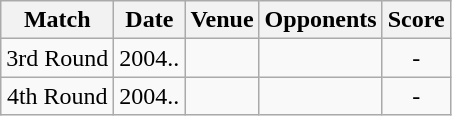<table class="wikitable" style="text-align:center;">
<tr>
<th>Match</th>
<th>Date</th>
<th>Venue</th>
<th>Opponents</th>
<th>Score</th>
</tr>
<tr>
<td>3rd Round</td>
<td>2004..</td>
<td><a href='#'></a></td>
<td><a href='#'></a></td>
<td>-</td>
</tr>
<tr>
<td>4th Round</td>
<td>2004..</td>
<td><a href='#'></a></td>
<td><a href='#'></a></td>
<td>-</td>
</tr>
</table>
